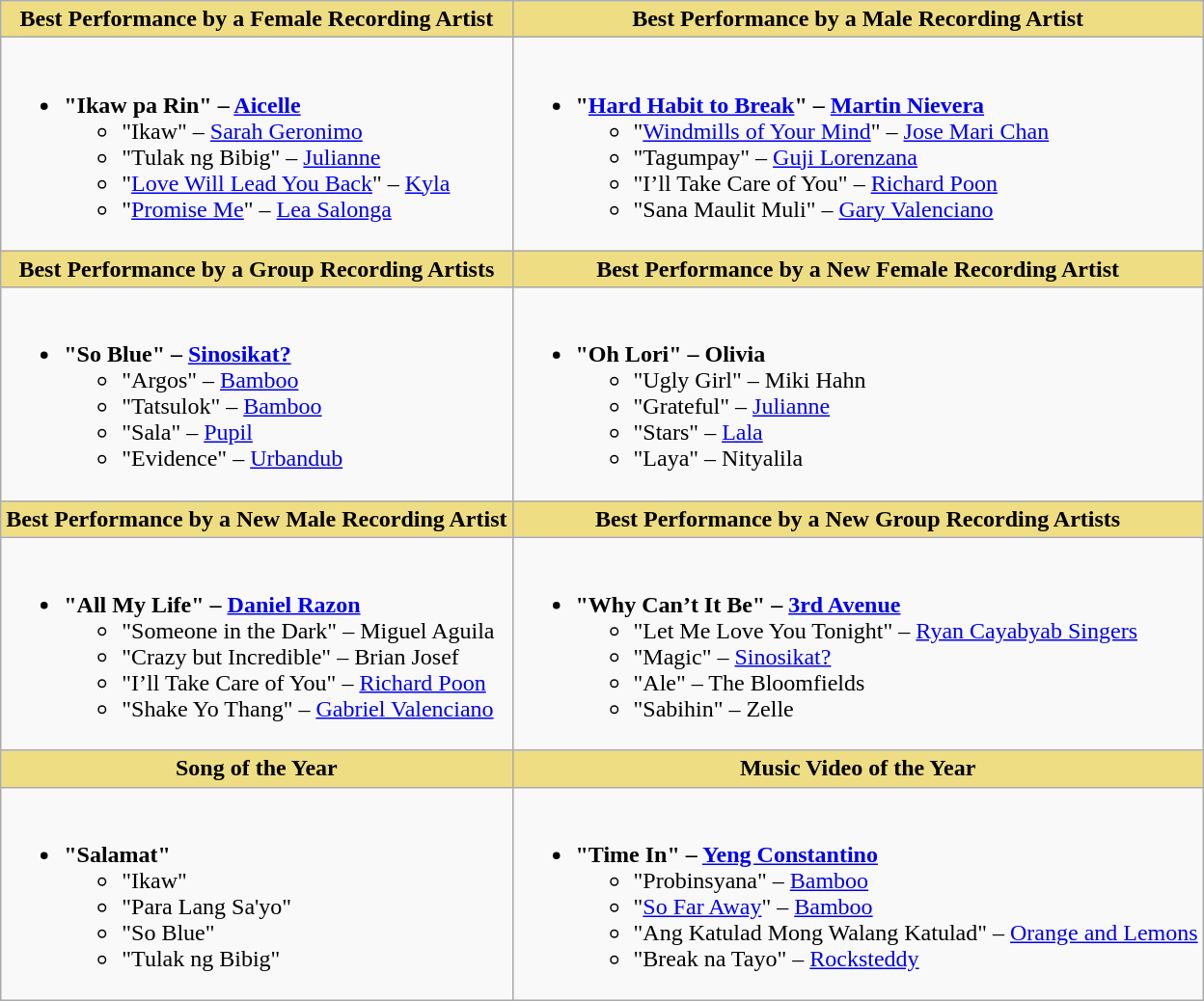<table class="wikitable">
<tr>
<th style="background:#EEDD82;" ! width:50%">Best Performance by a Female Recording Artist</th>
<th style="background:#EEDD82;" ! width:50%">Best Performance by a Male Recording Artist</th>
</tr>
<tr>
<td valign="top"><br><ul><li><strong>"Ikaw pa Rin" – <a href='#'>Aicelle</a></strong><ul><li>"Ikaw" – <a href='#'>Sarah Geronimo</a></li><li>"Tulak ng Bibig" – <a href='#'>Julianne</a></li><li>"<a href='#'>Love Will Lead You Back</a>" – <a href='#'>Kyla</a></li><li>"<a href='#'>Promise Me</a>" – <a href='#'>Lea Salonga</a></li></ul></li></ul></td>
<td valign="top"><br><ul><li><strong>"<a href='#'>Hard Habit to Break</a>" – <a href='#'>Martin Nievera</a></strong><ul><li>"<a href='#'>Windmills of Your Mind</a>" – <a href='#'>Jose Mari Chan</a></li><li>"Tagumpay" – <a href='#'>Guji Lorenzana</a></li><li>"I’ll Take Care of You" – <a href='#'>Richard Poon</a></li><li>"Sana Maulit Muli" – <a href='#'>Gary Valenciano</a></li></ul></li></ul></td>
</tr>
<tr>
<th style="background:#EEDD82;" ! width:50%">Best Performance by a Group Recording Artists</th>
<th style="background:#EEDD82;" ! width:50%">Best Performance by a New Female Recording Artist</th>
</tr>
<tr>
<td valign="top"><br><ul><li><strong>"So Blue" – <a href='#'>Sinosikat?</a></strong><ul><li>"Argos" – <a href='#'>Bamboo</a></li><li>"Tatsulok" – <a href='#'>Bamboo</a></li><li>"Sala" – <a href='#'>Pupil</a></li><li>"Evidence" – <a href='#'>Urbandub</a></li></ul></li></ul></td>
<td valign="top"><br><ul><li><strong>"Oh Lori" – Olivia</strong><ul><li>"Ugly Girl" – Miki Hahn</li><li>"Grateful" – <a href='#'>Julianne</a></li><li>"Stars" – <a href='#'>Lala</a></li><li>"Laya" – Nityalila</li></ul></li></ul></td>
</tr>
<tr>
<th style="background:#EEDD82;" ! width:50%">Best Performance by a New Male Recording Artist</th>
<th style="background:#EEDD82;" ! width:50%">Best Performance by a New Group Recording Artists</th>
</tr>
<tr>
<td valign="top"><br><ul><li><strong>"All My Life" – <a href='#'>Daniel Razon</a></strong><ul><li>"Someone in the Dark" – Miguel Aguila</li><li>"Crazy but Incredible" – Brian Josef</li><li>"I’ll Take Care of You" – <a href='#'>Richard Poon</a></li><li>"Shake Yo Thang" – <a href='#'>Gabriel Valenciano</a></li></ul></li></ul></td>
<td valign="top"><br><ul><li><strong>"Why Can’t It Be" – <a href='#'>3rd Avenue</a></strong><ul><li>"Let Me Love You Tonight" – <a href='#'>Ryan Cayabyab Singers</a></li><li>"Magic" – <a href='#'>Sinosikat?</a></li><li>"Ale" – The Bloomfields</li><li>"Sabihin" – Zelle</li></ul></li></ul></td>
</tr>
<tr>
<th style="background:#EEDD82;" ! width:50%">Song of the Year</th>
<th style="background:#EEDD82;" ! width:50%">Music Video of the Year</th>
</tr>
<tr>
<td valign="top"><br><ul><li><strong>"Salamat"</strong><ul><li>"Ikaw"</li></ul><ul><li>"Para Lang Sa'yo"</li></ul><ul><li>"So Blue"</li></ul><ul><li>"Tulak ng Bibig"</li></ul></li></ul></td>
<td valign="top"><br><ul><li><strong>"Time In" – <a href='#'>Yeng Constantino</a></strong><ul><li>"Probinsyana" – <a href='#'>Bamboo</a></li></ul><ul><li>"<a href='#'>So Far Away</a>" – <a href='#'>Bamboo</a></li></ul><ul><li>"Ang Katulad Mong Walang Katulad" – <a href='#'>Orange and Lemons</a></li></ul><ul><li>"Break na Tayo" – <a href='#'>Rocksteddy</a></li></ul></li></ul></td>
</tr>
</table>
